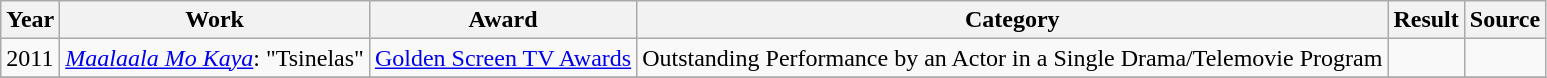<table class="wikitable">
<tr>
<th>Year</th>
<th>Work</th>
<th>Award</th>
<th>Category</th>
<th>Result</th>
<th>Source </th>
</tr>
<tr>
<td>2011</td>
<td><em><a href='#'>Maalaala Mo Kaya</a></em>: "Tsinelas"</td>
<td><a href='#'>Golden Screen TV Awards</a></td>
<td>Outstanding Performance by an Actor in a Single Drama/Telemovie Program</td>
<td></td>
<td></td>
</tr>
<tr>
</tr>
</table>
